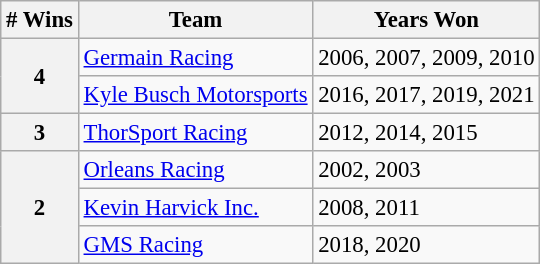<table class="wikitable" style="font-size: 95%;">
<tr>
<th># Wins</th>
<th>Team</th>
<th>Years Won</th>
</tr>
<tr>
<th rowspan="2">4</th>
<td><a href='#'>Germain Racing</a></td>
<td>2006, 2007, 2009, 2010</td>
</tr>
<tr>
<td><a href='#'>Kyle Busch Motorsports</a></td>
<td>2016, 2017, 2019, 2021</td>
</tr>
<tr>
<th>3</th>
<td><a href='#'>ThorSport Racing</a></td>
<td>2012, 2014, 2015</td>
</tr>
<tr>
<th rowspan="3">2</th>
<td><a href='#'>Orleans Racing</a></td>
<td>2002, 2003</td>
</tr>
<tr>
<td><a href='#'>Kevin Harvick Inc.</a></td>
<td>2008, 2011</td>
</tr>
<tr>
<td><a href='#'>GMS Racing</a></td>
<td>2018, 2020</td>
</tr>
</table>
